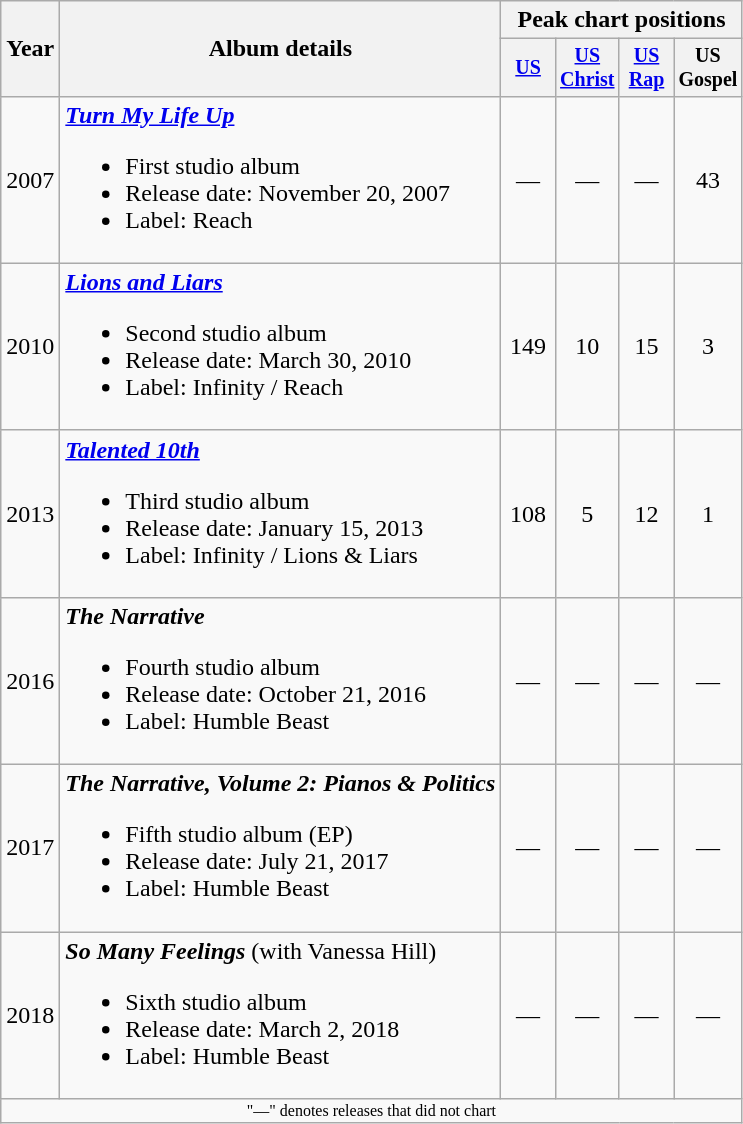<table class="wikitable" style="text-align:center;">
<tr>
<th rowspan="2">Year</th>
<th rowspan="2">Album details</th>
<th colspan="4">Peak chart positions</th>
</tr>
<tr style="font-size:smaller;">
<th style="width:30px;"><a href='#'>US</a></th>
<th style="width:30px;"><a href='#'>US Christ</a></th>
<th style="width:30px;"><a href='#'>US Rap</a></th>
<th style="width:30px;">US Gospel</th>
</tr>
<tr>
<td>2007</td>
<td style="text-align:left;"><strong><em><a href='#'>Turn My Life Up</a></em></strong><br><ul><li>First studio album</li><li>Release date: November 20, 2007</li><li>Label: Reach</li></ul></td>
<td>—</td>
<td>—</td>
<td>—</td>
<td>43</td>
</tr>
<tr>
<td>2010</td>
<td style="text-align:left;"><strong><em><a href='#'>Lions and Liars</a></em></strong><br><ul><li>Second studio album</li><li>Release date: March 30, 2010</li><li>Label: Infinity / Reach</li></ul></td>
<td>149</td>
<td>10</td>
<td>15</td>
<td>3</td>
</tr>
<tr>
<td>2013</td>
<td style="text-align:left;"><strong><em><a href='#'>Talented 10th</a></em></strong><br><ul><li>Third studio album</li><li>Release date: January 15, 2013</li><li>Label: Infinity / Lions & Liars</li></ul></td>
<td>108</td>
<td>5</td>
<td>12</td>
<td>1</td>
</tr>
<tr>
<td>2016</td>
<td style="text-align:left;"><strong><em>The Narrative</em></strong><br><ul><li>Fourth studio album</li><li>Release date: October 21, 2016</li><li>Label: Humble Beast</li></ul></td>
<td>—</td>
<td>—</td>
<td>—</td>
<td>—</td>
</tr>
<tr>
<td>2017</td>
<td style="text-align:left;"><strong><em>The Narrative, Volume 2: Pianos & Politics</em></strong><br><ul><li>Fifth studio album (EP)</li><li>Release date: July 21, 2017</li><li>Label: Humble Beast</li></ul></td>
<td>—</td>
<td>—</td>
<td>—</td>
<td>—</td>
</tr>
<tr>
<td>2018</td>
<td style="text-align:left;"><strong><em>So Many Feelings</em></strong> (with Vanessa Hill)<br><ul><li>Sixth studio album</li><li>Release date: March 2, 2018</li><li>Label: Humble Beast</li></ul></td>
<td>—</td>
<td>—</td>
<td>—</td>
<td>—</td>
</tr>
<tr>
<td colspan="10" style="font-size:8pt">"—" denotes releases that did not chart</td>
</tr>
</table>
